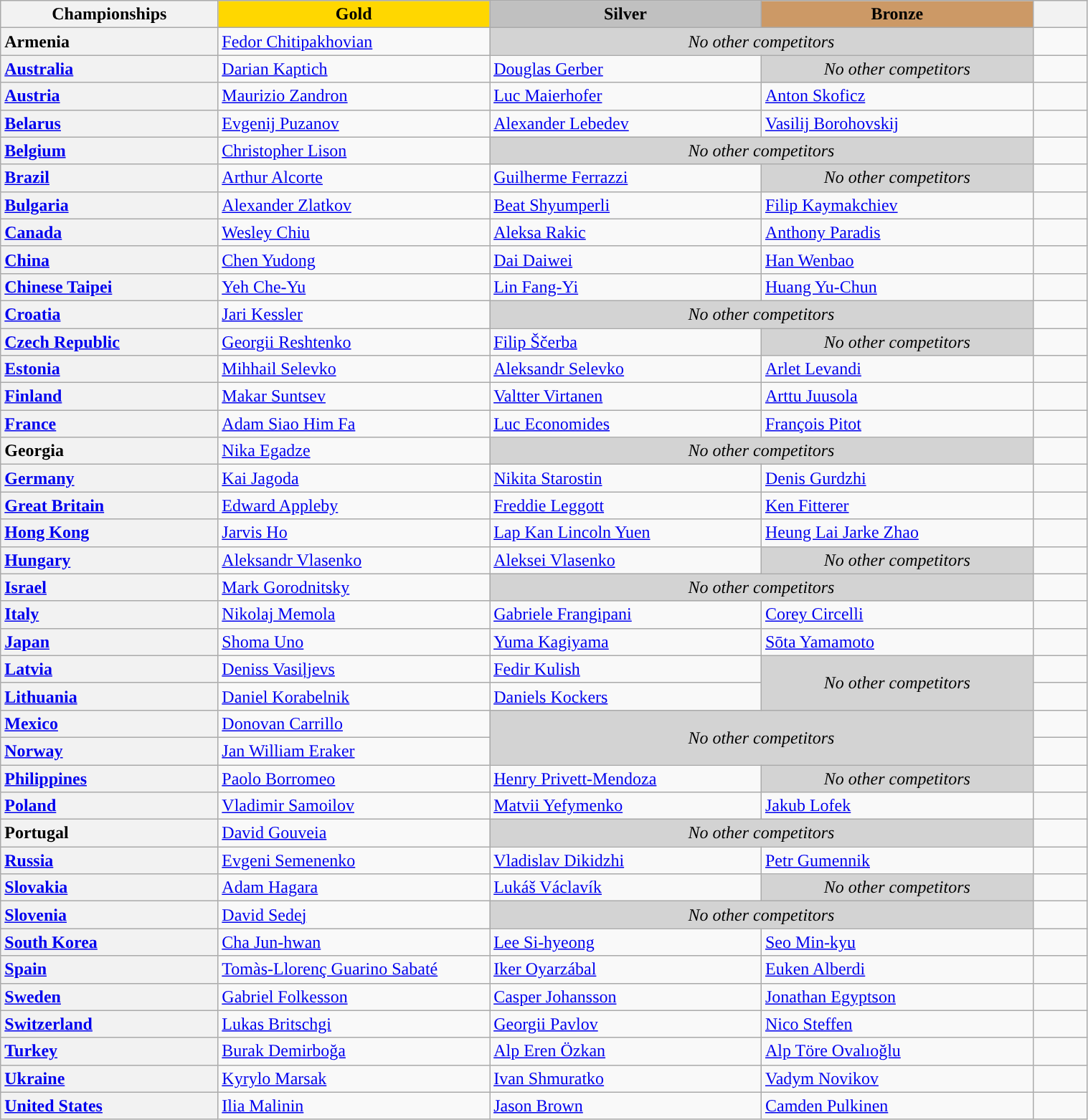<table class="wikitable unsortable" style="text-align:left; width:80%;">
<tr>
<th scope="col" style="text-align:center; width:20%;">Championships</th>
<td scope="col" style="text-align:center; width:25%; background:gold"><strong>Gold</strong></td>
<td scope="col" style="text-align:center; width:25%; background:silver"><strong>Silver</strong></td>
<td scope="col" style="text-align:center; width:25%; background:#c96"><strong>Bronze</strong></td>
<th scope="col" style="text-align:center; width:5%;"></th>
</tr>
<tr>
<th scope="row" style="text-align:left"> Armenia</th>
<td><a href='#'>Fedor Chitipakhovian</a></td>
<td colspan=2 align="center" bgcolor="lightgray"><em>No other competitors</em></td>
<td></td>
</tr>
<tr>
<th scope="row" style="text-align:left"> <a href='#'>Australia</a></th>
<td><a href='#'>Darian Kaptich</a></td>
<td><a href='#'>Douglas Gerber</a></td>
<td align="center" bgcolor="lightgray"><em>No other competitors</em></td>
<td></td>
</tr>
<tr>
<th scope="row" style="text-align:left"> <a href='#'>Austria</a></th>
<td><a href='#'>Maurizio Zandron</a></td>
<td><a href='#'>Luc Maierhofer</a></td>
<td><a href='#'>Anton Skoficz</a></td>
<td></td>
</tr>
<tr>
<th scope="row" style="text-align:left"> <a href='#'>Belarus</a></th>
<td><a href='#'>Evgenij Puzanov</a></td>
<td><a href='#'>Alexander Lebedev</a></td>
<td><a href='#'>Vasilij Borohovskij</a></td>
<td></td>
</tr>
<tr>
<th scope="row" style="text-align:left"> <a href='#'>Belgium</a></th>
<td><a href='#'>Christopher Lison</a></td>
<td colspan=2 align="center" bgcolor="lightgray"><em>No other competitors</em></td>
<td></td>
</tr>
<tr>
<th scope="row" style="text-align:left"> <a href='#'>Brazil</a></th>
<td><a href='#'>Arthur Alcorte</a></td>
<td><a href='#'>Guilherme Ferrazzi</a></td>
<td align="center" bgcolor="lightgray"><em>No other competitors</em></td>
<td></td>
</tr>
<tr>
<th scope="row" style="text-align:left"> <a href='#'>Bulgaria</a></th>
<td><a href='#'>Alexander Zlatkov</a></td>
<td><a href='#'>Beat Shyumperli</a></td>
<td><a href='#'>Filip Kaymakchiev</a></td>
<td></td>
</tr>
<tr>
<th scope="row" style="text-align:left"> <a href='#'>Canada</a></th>
<td><a href='#'>Wesley Chiu</a></td>
<td><a href='#'>Aleksa Rakic</a></td>
<td><a href='#'>Anthony Paradis</a></td>
<td></td>
</tr>
<tr>
<th scope="row" style="text-align:left"> <a href='#'>China</a></th>
<td><a href='#'>Chen Yudong</a></td>
<td><a href='#'>Dai Daiwei</a></td>
<td><a href='#'>Han Wenbao</a></td>
<td></td>
</tr>
<tr>
<th scope="row" style="text-align:left"> <a href='#'>Chinese Taipei</a></th>
<td><a href='#'>Yeh Che-Yu</a></td>
<td><a href='#'>Lin Fang-Yi</a></td>
<td><a href='#'>Huang Yu-Chun</a></td>
<td></td>
</tr>
<tr>
<th scope="row" style="text-align:left"> <a href='#'>Croatia</a></th>
<td><a href='#'>Jari Kessler</a></td>
<td colspan=2 align="center" bgcolor="lightgray"><em>No other competitors</em></td>
<td></td>
</tr>
<tr>
<th scope="row" style="text-align:left"> <a href='#'>Czech Republic</a></th>
<td><a href='#'>Georgii Reshtenko</a></td>
<td><a href='#'>Filip Ščerba</a></td>
<td align="center" bgcolor="lightgray"><em>No other competitors</em></td>
<td></td>
</tr>
<tr>
<th scope="row" style="text-align:left"> <a href='#'>Estonia</a></th>
<td><a href='#'>Mihhail Selevko</a></td>
<td><a href='#'>Aleksandr Selevko</a></td>
<td><a href='#'>Arlet Levandi</a></td>
<td></td>
</tr>
<tr>
<th scope="row" style="text-align:left"> <a href='#'>Finland</a></th>
<td><a href='#'>Makar Suntsev</a></td>
<td><a href='#'>Valtter Virtanen</a></td>
<td><a href='#'>Arttu Juusola</a></td>
<td></td>
</tr>
<tr>
<th scope="row" style="text-align:left"> <a href='#'>France</a></th>
<td><a href='#'>Adam Siao Him Fa</a></td>
<td><a href='#'>Luc Economides</a></td>
<td><a href='#'>François Pitot</a></td>
<td></td>
</tr>
<tr>
<th scope="row" style="text-align:left"> Georgia</th>
<td><a href='#'>Nika Egadze</a></td>
<td colspan="2" align="center" bgcolor="lightgray"><em>No other competitors</em></td>
<td></td>
</tr>
<tr>
<th scope="row" style="text-align:left"> <a href='#'>Germany</a></th>
<td><a href='#'>Kai Jagoda</a></td>
<td><a href='#'>Nikita Starostin</a></td>
<td><a href='#'>Denis Gurdzhi</a></td>
<td></td>
</tr>
<tr>
<th scope="row" style="text-align:left"> <a href='#'>Great Britain</a></th>
<td><a href='#'>Edward Appleby</a></td>
<td><a href='#'>Freddie Leggott</a></td>
<td><a href='#'>Ken Fitterer</a></td>
<td></td>
</tr>
<tr>
<th scope="row" style="text-align:left"> <a href='#'>Hong Kong</a></th>
<td><a href='#'>Jarvis Ho</a></td>
<td><a href='#'>Lap Kan Lincoln Yuen</a></td>
<td><a href='#'>Heung Lai Jarke Zhao</a></td>
<td></td>
</tr>
<tr>
<th scope="row" style="text-align:left"> <a href='#'>Hungary</a></th>
<td><a href='#'>Aleksandr Vlasenko</a></td>
<td><a href='#'>Aleksei Vlasenko</a></td>
<td align="center" bgcolor="lightgray"><em>No other competitors</em></td>
<td></td>
</tr>
<tr>
<th scope="row" style="text-align:left"> <a href='#'>Israel</a></th>
<td><a href='#'>Mark Gorodnitsky</a></td>
<td align="center" bgcolor="lightgray" colspan="2"><em>No other competitors</em></td>
<td></td>
</tr>
<tr>
<th scope="row" style="text-align:left"> <a href='#'>Italy</a></th>
<td><a href='#'>Nikolaj Memola</a></td>
<td><a href='#'>Gabriele Frangipani</a></td>
<td><a href='#'>Corey Circelli</a></td>
<td></td>
</tr>
<tr>
<th scope="row" style="text-align:left"> <a href='#'>Japan</a></th>
<td><a href='#'>Shoma Uno</a></td>
<td><a href='#'>Yuma Kagiyama</a></td>
<td><a href='#'>Sōta Yamamoto</a></td>
<td></td>
</tr>
<tr>
<th scope="row" style="text-align:left"> <a href='#'>Latvia</a></th>
<td><a href='#'>Deniss Vasiļjevs</a></td>
<td><a href='#'>Fedir Kulish</a></td>
<td rowspan="2" align="center" bgcolor="lightgray"><em>No other competitors</em></td>
<td></td>
</tr>
<tr>
<th scope="row" style="text-align:left"> <a href='#'>Lithuania</a></th>
<td><a href='#'>Daniel Korabelnik</a></td>
<td><a href='#'>Daniels Kockers</a></td>
<td></td>
</tr>
<tr>
<th scope="row" style="text-align:left"> <a href='#'>Mexico</a></th>
<td><a href='#'>Donovan Carrillo</a></td>
<td colspan="2" rowspan="2" align="center" bgcolor="lightgray"><em>No other competitors</em></td>
<td></td>
</tr>
<tr>
<th scope="row" style="text-align:left"> <a href='#'>Norway</a></th>
<td><a href='#'>Jan William Eraker</a></td>
<td></td>
</tr>
<tr>
<th scope="row" style="text-align:left"> <a href='#'>Philippines</a></th>
<td><a href='#'>Paolo Borromeo</a></td>
<td><a href='#'>Henry Privett-Mendoza</a></td>
<td align="center" bgcolor="lightgray"><em>No other competitors</em></td>
<td></td>
</tr>
<tr>
<th scope="row" style="text-align:left"> <a href='#'>Poland</a></th>
<td><a href='#'>Vladimir Samoilov</a></td>
<td><a href='#'>Matvii Yefymenko</a></td>
<td><a href='#'>Jakub Lofek</a></td>
<td></td>
</tr>
<tr>
<th scope="row" style="text-align:left"> Portugal</th>
<td><a href='#'>David Gouveia</a></td>
<td colspan="2" align="center" bgcolor="lightgray"><em>No other competitors</em></td>
<td></td>
</tr>
<tr>
<th scope="row" style="text-align:left"> <a href='#'>Russia</a></th>
<td><a href='#'>Evgeni Semenenko</a></td>
<td><a href='#'>Vladislav Dikidzhi</a></td>
<td><a href='#'>Petr Gumennik</a></td>
<td></td>
</tr>
<tr>
<th scope="row" style="text-align:left"> <a href='#'>Slovakia</a></th>
<td><a href='#'>Adam Hagara</a></td>
<td><a href='#'>Lukáš Václavík</a></td>
<td align="center" bgcolor="lightgray"><em>No other competitors</em></td>
<td></td>
</tr>
<tr>
<th scope="row" style="text-align:left"> <a href='#'>Slovenia</a></th>
<td><a href='#'>David Sedej</a></td>
<td colspan=2 align="center" bgcolor="lightgray"><em>No other competitors</em></td>
<td></td>
</tr>
<tr>
<th scope="row" style="text-align:left"> <a href='#'>South Korea</a></th>
<td><a href='#'>Cha Jun-hwan</a></td>
<td><a href='#'>Lee Si-hyeong</a></td>
<td><a href='#'>Seo Min-kyu</a></td>
<td></td>
</tr>
<tr>
<th scope="row" style="text-align:left"> <a href='#'>Spain</a></th>
<td><a href='#'>Tomàs-Llorenç Guarino Sabaté</a></td>
<td><a href='#'>Iker Oyarzábal</a></td>
<td><a href='#'>Euken Alberdi</a></td>
<td></td>
</tr>
<tr>
<th scope="row" style="text-align:left"> <a href='#'>Sweden</a></th>
<td><a href='#'>Gabriel Folkesson</a></td>
<td><a href='#'>Casper Johansson</a></td>
<td><a href='#'>Jonathan Egyptson</a></td>
<td></td>
</tr>
<tr>
<th scope="row" style="text-align:left"> <a href='#'>Switzerland</a></th>
<td><a href='#'>Lukas Britschgi</a></td>
<td><a href='#'>Georgii Pavlov</a></td>
<td><a href='#'>Nico Steffen</a></td>
<td></td>
</tr>
<tr>
<th scope="row" style="text-align:left"> <a href='#'>Turkey</a></th>
<td><a href='#'>Burak Demirboğa</a></td>
<td><a href='#'>Alp Eren Özkan</a></td>
<td><a href='#'>Alp Töre Ovalıoğlu</a></td>
<td></td>
</tr>
<tr>
<th scope="row" style="text-align:left"> <a href='#'>Ukraine</a></th>
<td><a href='#'>Kyrylo Marsak</a></td>
<td><a href='#'>Ivan Shmuratko</a></td>
<td><a href='#'>Vadym Novikov</a></td>
<td></td>
</tr>
<tr>
<th scope="row" style="text-align:left"> <a href='#'>United States</a></th>
<td><a href='#'>Ilia Malinin</a></td>
<td><a href='#'>Jason Brown</a></td>
<td><a href='#'>Camden Pulkinen</a></td>
<td></td>
</tr>
</table>
